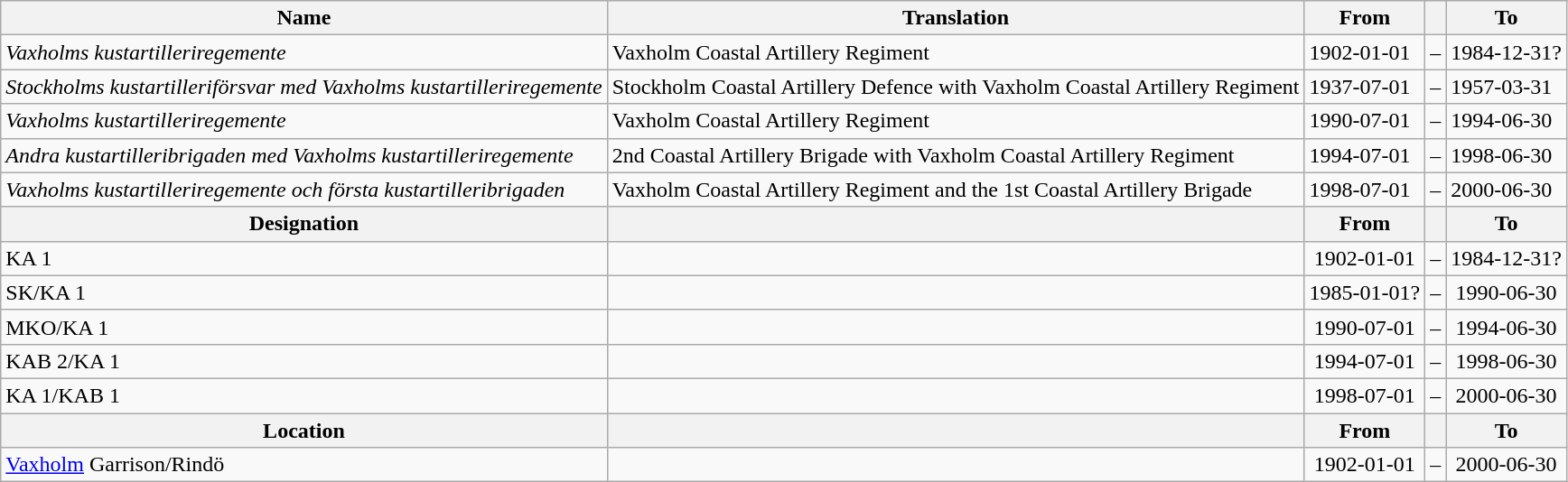<table class="wikitable">
<tr>
<th style="font-weight:bold;">Name</th>
<th style="font-weight:bold;">Translation</th>
<th style="text-align: center; font-weight:bold;">From</th>
<th></th>
<th style="text-align: center; font-weight:bold;">To</th>
</tr>
<tr>
<td style="font-style:italic;">Vaxholms kustartilleriregemente</td>
<td>Vaxholm Coastal Artillery Regiment</td>
<td>1902-01-01</td>
<td>–</td>
<td>1984-12-31?</td>
</tr>
<tr>
<td style="font-style:italic;">Stockholms kustartilleriförsvar med Vaxholms kustartilleriregemente</td>
<td>Stockholm Coastal Artillery Defence with Vaxholm Coastal Artillery Regiment</td>
<td>1937-07-01</td>
<td>–</td>
<td>1957-03-31</td>
</tr>
<tr>
<td style="font-style:italic;">Vaxholms kustartilleriregemente</td>
<td>Vaxholm Coastal Artillery Regiment</td>
<td>1990-07-01</td>
<td>–</td>
<td>1994-06-30</td>
</tr>
<tr>
<td style="font-style:italic;">Andra kustartilleribrigaden med Vaxholms kustartilleriregemente</td>
<td>2nd Coastal Artillery Brigade with Vaxholm Coastal Artillery Regiment</td>
<td>1994-07-01</td>
<td>–</td>
<td>1998-06-30</td>
</tr>
<tr>
<td style="font-style:italic;">Vaxholms kustartilleriregemente och första kustartilleribrigaden</td>
<td>Vaxholm Coastal Artillery Regiment and the 1st Coastal Artillery Brigade</td>
<td>1998-07-01</td>
<td>–</td>
<td>2000-06-30</td>
</tr>
<tr>
<th style="font-weight:bold;">Designation</th>
<th style="font-weight:bold;"></th>
<th style="text-align: center; font-weight:bold;">From</th>
<th></th>
<th style="text-align: center; font-weight:bold;">To</th>
</tr>
<tr>
<td>KA 1</td>
<td></td>
<td style="text-align: center;">1902-01-01</td>
<td style="text-align: center;">–</td>
<td style="text-align: center;">1984-12-31?</td>
</tr>
<tr>
<td>SK/KA 1</td>
<td></td>
<td style="text-align: center;">1985-01-01?</td>
<td style="text-align: center;">–</td>
<td style="text-align: center;">1990-06-30</td>
</tr>
<tr>
<td>MKO/KA 1</td>
<td></td>
<td style="text-align: center;">1990-07-01</td>
<td style="text-align: center;">–</td>
<td style="text-align: center;">1994-06-30</td>
</tr>
<tr>
<td>KAB 2/KA 1</td>
<td></td>
<td style="text-align: center;">1994-07-01</td>
<td style="text-align: center;">–</td>
<td style="text-align: center;">1998-06-30</td>
</tr>
<tr>
<td>KA 1/KAB 1</td>
<td></td>
<td style="text-align: center;">1998-07-01</td>
<td style="text-align: center;">–</td>
<td style="text-align: center;">2000-06-30</td>
</tr>
<tr>
<th style="font-weight:bold;">Location</th>
<th style="font-weight:bold;"></th>
<th style="text-align: center; font-weight:bold;">From</th>
<th></th>
<th style="text-align: center; font-weight:bold;">To</th>
</tr>
<tr>
<td><a href='#'>Vaxholm</a> Garrison/Rindö</td>
<td></td>
<td style="text-align: center;">1902-01-01</td>
<td style="text-align: center;">–</td>
<td style="text-align: center;">2000-06-30</td>
</tr>
</table>
